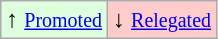<table class="wikitable" align="center">
<tr>
<td style="background:#ddffdd">↑ <small><a href='#'>Promoted</a></small></td>
<td style="background:#ffcccc">↓ <small><a href='#'>Relegated</a></small></td>
</tr>
</table>
